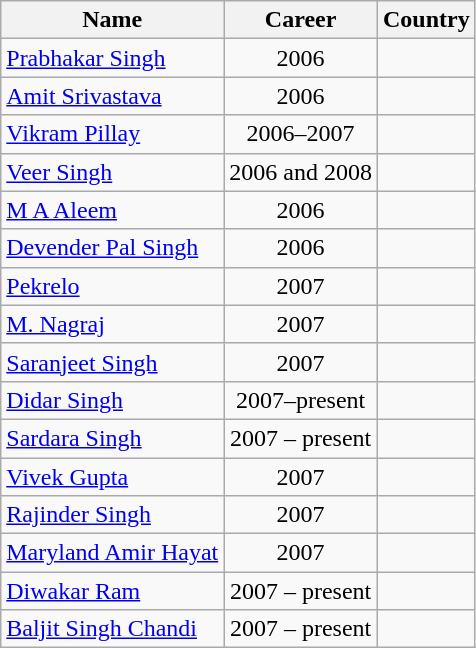<table class="wikitable sortable" style="text-align: center;">
<tr>
<th class="unsortable">Name</th>
<th class="unsortable">Career</th>
<th class="unsortable">Country</th>
</tr>
<tr>
<td align="left"><a href='#'>Prabhakar Singh</a></td>
<td>2006</td>
<td></td>
</tr>
<tr>
<td align="left"><a href='#'>Amit Srivastava</a></td>
<td>2006</td>
<td></td>
</tr>
<tr>
<td align="left"><a href='#'>Vikram Pillay</a></td>
<td>2006–2007</td>
<td></td>
</tr>
<tr>
<td align="left"><a href='#'>Veer Singh</a></td>
<td>2006 and 2008</td>
<td></td>
</tr>
<tr>
<td align="left"><a href='#'>M A Aleem</a></td>
<td>2006</td>
<td></td>
</tr>
<tr>
<td align="left"><a href='#'>Devender Pal Singh</a></td>
<td>2006</td>
<td></td>
</tr>
<tr>
<td align="left"><a href='#'>Pekrelo</a></td>
<td>2007</td>
<td></td>
</tr>
<tr>
<td align="left"><a href='#'>M. Nagraj</a></td>
<td>2007</td>
<td></td>
</tr>
<tr>
<td align="left"><a href='#'>Saranjeet Singh</a></td>
<td>2007</td>
<td></td>
</tr>
<tr>
<td align="left"><a href='#'>Didar Singh</a></td>
<td>2007–present</td>
<td></td>
</tr>
<tr>
<td align="left"><a href='#'>Sardara Singh</a></td>
<td>2007 – present</td>
<td></td>
</tr>
<tr>
<td align="left"><a href='#'>Vivek Gupta</a></td>
<td>2007</td>
<td></td>
</tr>
<tr>
<td align="left"><a href='#'>Rajinder Singh</a></td>
<td>2007</td>
<td></td>
</tr>
<tr>
<td align="left"><a href='#'>Maryland Amir Hayat</a></td>
<td>2007</td>
<td></td>
</tr>
<tr>
<td align="left"><a href='#'>Diwakar Ram</a></td>
<td>2007 – present</td>
<td></td>
</tr>
<tr>
<td align="left"><a href='#'>Baljit Singh Chandi</a></td>
<td>2007 – present</td>
<td></td>
</tr>
</table>
